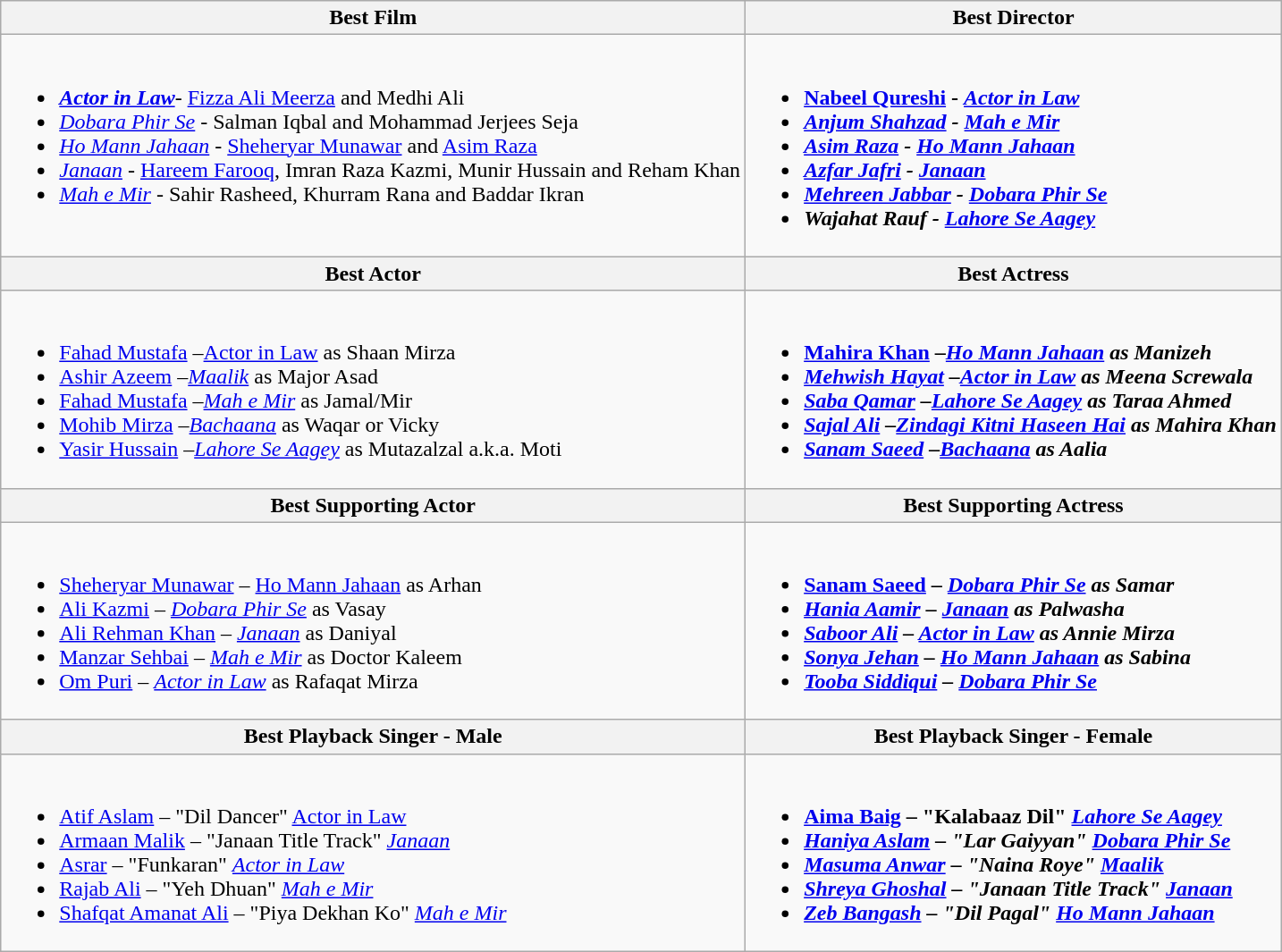<table class=wikitable style="width=100%">
<tr>
<th style="width=50%">Best Film</th>
<th style="width=50%">Best Director</th>
</tr>
<tr>
<td valign="top"><br><ul><li><strong><em><a href='#'>Actor in Law</a></em></strong>- <a href='#'>Fizza Ali Meerza</a> and Medhi Ali</li><li><em><a href='#'>Dobara Phir Se</a></em> - Salman Iqbal and Mohammad Jerjees Seja</li><li><em><a href='#'>Ho Mann Jahaan</a></em> - <a href='#'>Sheheryar Munawar</a> and  <a href='#'>Asim Raza</a></li><li><em><a href='#'>Janaan</a></em> - <a href='#'>Hareem Farooq</a>, Imran Raza Kazmi, Munir Hussain and Reham Khan</li><li><em><a href='#'>Mah e Mir</a></em> - Sahir Rasheed, Khurram Rana and Baddar Ikran</li></ul></td>
<td valign="top"><br><ul><li><strong><a href='#'>Nabeel Qureshi</a> - <em><a href='#'>Actor in Law</a><strong><em></li><li><a href='#'>Anjum Shahzad</a> - </em><a href='#'>Mah e Mir</a><em></li><li><a href='#'>Asim Raza</a> - </em><a href='#'>Ho Mann Jahaan</a><em></li><li><a href='#'>Azfar Jafri</a> - </em><a href='#'>Janaan</a><em></li><li><a href='#'>Mehreen Jabbar</a> - </em><a href='#'>Dobara Phir Se</a><em></li><li>Wajahat Rauf - </em><a href='#'>Lahore Se Aagey</a><em></li></ul></td>
</tr>
<tr>
<th style="width=50%">Best Actor</th>
<th style="width=50%">Best Actress</th>
</tr>
<tr>
<td valign="top"><br><ul><li></strong><a href='#'>Fahad Mustafa</a> –</em><a href='#'>Actor in Law</a></em></strong> as Shaan Mirza</li><li><a href='#'>Ashir Azeem</a> –<em><a href='#'>Maalik</a></em> as Major Asad</li><li><a href='#'>Fahad Mustafa</a> –<em><a href='#'>Mah e Mir</a></em> as Jamal/Mir</li><li><a href='#'>Mohib Mirza</a> –<em><a href='#'>Bachaana</a></em> as Waqar or Vicky</li><li><a href='#'>Yasir Hussain</a> –<em><a href='#'>Lahore Se Aagey</a></em> as Mutazalzal a.k.a. Moti</li></ul></td>
<td valign="top"><br><ul><li><strong><a href='#'>Mahira Khan</a> –<em><a href='#'>Ho Mann Jahaan</a><strong><em> as Manizeh</li><li><a href='#'>Mehwish Hayat</a> –</em><a href='#'>Actor in Law</a><em> as Meena Screwala</li><li><a href='#'>Saba Qamar</a> –</em><a href='#'>Lahore Se Aagey</a><em> as Taraa Ahmed</li><li><a href='#'>Sajal Ali</a> –</em><a href='#'>Zindagi Kitni Haseen Hai</a><em> as Mahira Khan</li><li><a href='#'>Sanam Saeed</a> –</em><a href='#'>Bachaana</a><em> as Aalia</li></ul></td>
</tr>
<tr>
<th style="width=50%">Best Supporting Actor</th>
<th style="width=50%">Best Supporting Actress</th>
</tr>
<tr>
<td valign="top"><br><ul><li></strong><a href='#'>Sheheryar Munawar</a> – </em><a href='#'>Ho Mann Jahaan</a></em></strong> as Arhan</li><li><a href='#'>Ali Kazmi</a> – <em><a href='#'>Dobara Phir Se</a></em> as Vasay</li><li><a href='#'>Ali Rehman Khan</a> – <em><a href='#'>Janaan</a></em> as Daniyal</li><li><a href='#'>Manzar Sehbai</a> – <em><a href='#'>Mah e Mir</a></em> as Doctor Kaleem</li><li><a href='#'>Om Puri</a> – <em><a href='#'>Actor in Law</a></em> as Rafaqat Mirza</li></ul></td>
<td valign="top"><br><ul><li><strong><a href='#'>Sanam Saeed</a> – <em><a href='#'>Dobara Phir Se</a><strong><em> as Samar</li><li><a href='#'>Hania Aamir</a> – </em><a href='#'>Janaan</a><em> as Palwasha</li><li><a href='#'>Saboor Ali</a> – </em><a href='#'>Actor in Law</a><em> as Annie Mirza</li><li><a href='#'>Sonya Jehan</a> – </em><a href='#'>Ho Mann Jahaan</a><em> as Sabina</li><li><a href='#'>Tooba Siddiqui</a> – </em><a href='#'>Dobara Phir Se</a><em></li></ul></td>
</tr>
<tr>
<th style="width=50%">Best Playback Singer - Male</th>
<th style="width=50%">Best Playback Singer - Female</th>
</tr>
<tr>
<td valign="top"><br><ul><li></strong><a href='#'>Atif Aslam</a> – "Dil Dancer" </em><a href='#'>Actor in Law</a></em></strong></li><li><a href='#'>Armaan Malik</a> – "Janaan Title Track" <em><a href='#'>Janaan</a></em></li><li><a href='#'>Asrar</a> – "Funkaran" <em><a href='#'>Actor in Law</a></em></li><li><a href='#'>Rajab Ali</a> – "Yeh Dhuan" <em><a href='#'>Mah e Mir</a></em></li><li><a href='#'>Shafqat Amanat Ali</a> – "Piya Dekhan Ko" <em><a href='#'>Mah e Mir</a></em></li></ul></td>
<td valign="top"><br><ul><li><strong><a href='#'>Aima Baig</a> – "Kalabaaz Dil" <em><a href='#'>Lahore Se Aagey</a><strong><em></li><li><a href='#'>Haniya Aslam</a> – "Lar Gaiyyan" </em><a href='#'>Dobara Phir Se</a><em></li><li><a href='#'>Masuma Anwar</a> – "Naina Roye" </em><a href='#'>Maalik</a><em></li><li><a href='#'>Shreya Ghoshal</a> – "Janaan Title Track" </em><a href='#'>Janaan</a><em></li><li><a href='#'>Zeb Bangash</a> – "Dil Pagal" </em><a href='#'>Ho Mann Jahaan</a><em></li></ul></td>
</tr>
</table>
